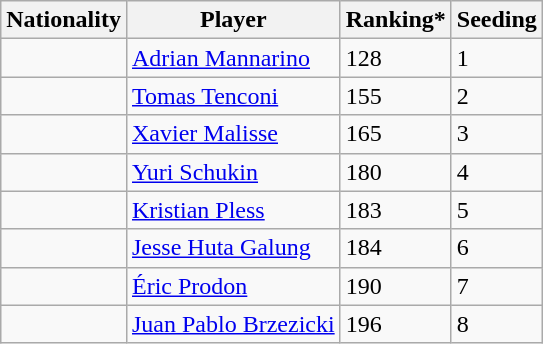<table class="wikitable" border="1">
<tr>
<th>Nationality</th>
<th>Player</th>
<th>Ranking*</th>
<th>Seeding</th>
</tr>
<tr>
<td></td>
<td><a href='#'>Adrian Mannarino</a></td>
<td>128</td>
<td>1</td>
</tr>
<tr>
<td></td>
<td><a href='#'>Tomas Tenconi</a></td>
<td>155</td>
<td>2</td>
</tr>
<tr>
<td></td>
<td><a href='#'>Xavier Malisse</a></td>
<td>165</td>
<td>3</td>
</tr>
<tr>
<td></td>
<td><a href='#'>Yuri Schukin</a></td>
<td>180</td>
<td>4</td>
</tr>
<tr>
<td></td>
<td><a href='#'>Kristian Pless</a></td>
<td>183</td>
<td>5</td>
</tr>
<tr>
<td></td>
<td><a href='#'>Jesse Huta Galung</a></td>
<td>184</td>
<td>6</td>
</tr>
<tr>
<td></td>
<td><a href='#'>Éric Prodon</a></td>
<td>190</td>
<td>7</td>
</tr>
<tr>
<td></td>
<td><a href='#'>Juan Pablo Brzezicki</a></td>
<td>196</td>
<td>8</td>
</tr>
</table>
